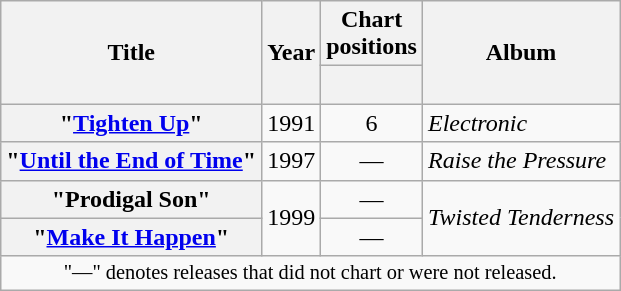<table class="wikitable plainrowheaders" style=text-align:center;>
<tr>
<th rowspan=2>Title</th>
<th rowspan=2>Year</th>
<th colspan=1>Chart positions</th>
<th rowspan=2>Album</th>
</tr>
<tr>
<th width="30"> <br></th>
</tr>
<tr>
<th scope="row">"<a href='#'>Tighten Up</a>"</th>
<td>1991</td>
<td>6</td>
<td style="text-align:left;"><em>Electronic</em></td>
</tr>
<tr>
<th scope="row">"<a href='#'>Until the End of Time</a>"</th>
<td>1997</td>
<td>—</td>
<td style="text-align:left;"><em>Raise the Pressure</em></td>
</tr>
<tr>
<th scope="row">"Prodigal Son"</th>
<td rowspan=2>1999</td>
<td>—</td>
<td style="text-align:left;" rowspan=2><em>Twisted Tenderness</em></td>
</tr>
<tr>
<th scope="row">"<a href='#'>Make It Happen</a>"</th>
<td>—</td>
</tr>
<tr>
<td colspan=4 style="font-size:85%;">"—" denotes releases that did not chart or were not released.</td>
</tr>
</table>
